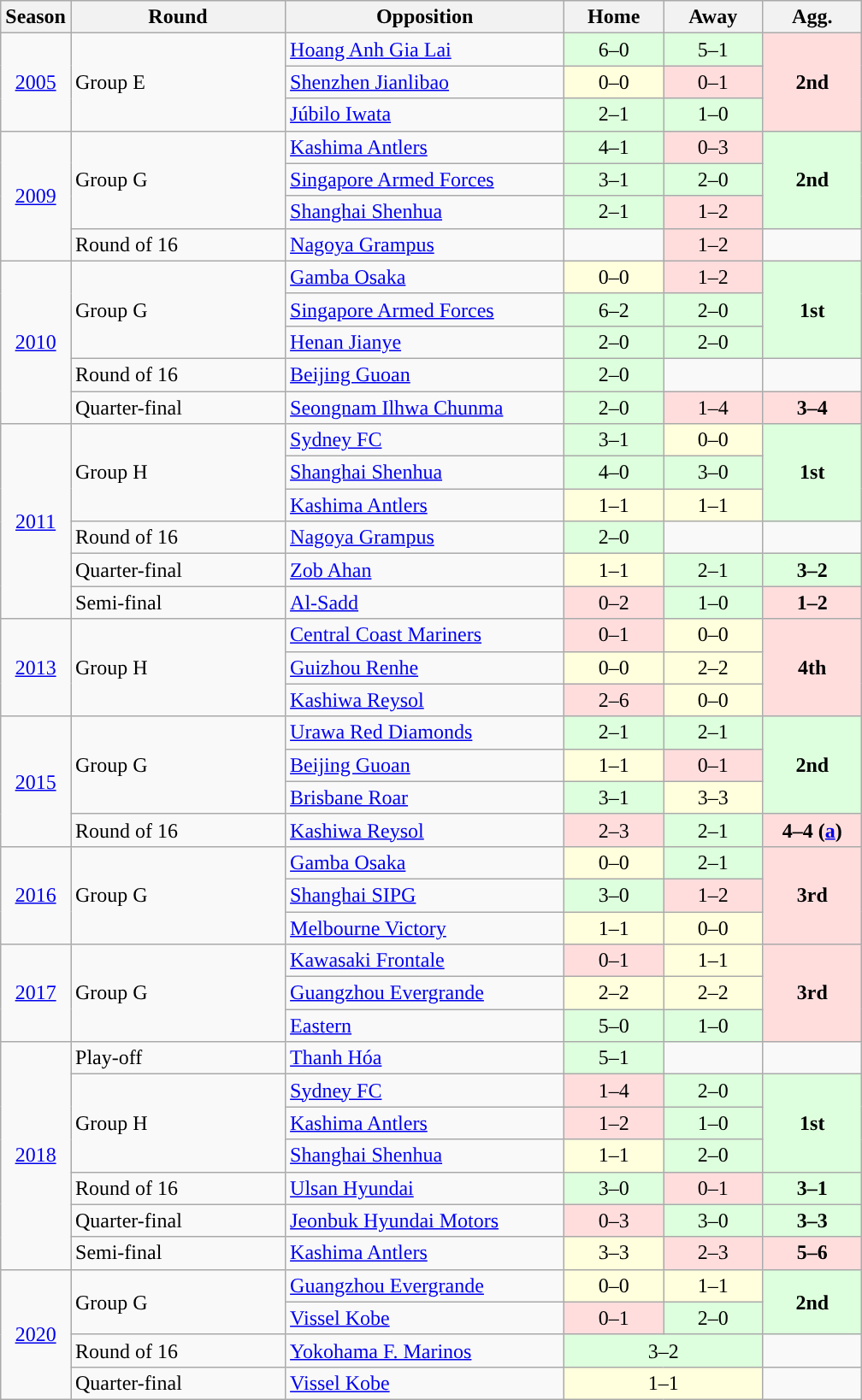<table class="wikitable" style="text-align:left">
<tr>
<th>Season</th>
<th width="160">Round</th>
<th width="210">Opposition</th>
<th width="70">Home</th>
<th width="70">Away</th>
<th width="70">Agg.</th>
</tr>
<tr>
<td rowspan="3" style="text-align:center;"><a href='#'>2005</a></td>
<td rowspan="3">Group E</td>
<td> <a href='#'>Hoang Anh Gia Lai</a></td>
<td style="text-align:center; background:#DDFFDD;">6–0</td>
<td style="text-align:center; background:#DDFFDD;">5–1</td>
<td rowspan="3" style="text-align:center; background:#FFDDDD;"><strong>2nd</strong></td>
</tr>
<tr>
<td> <a href='#'>Shenzhen Jianlibao</a></td>
<td style="text-align:center; background:#FFFFDD;">0–0</td>
<td style="text-align:center; background:#FFDDDD;">0–1</td>
</tr>
<tr>
<td> <a href='#'>Júbilo Iwata</a></td>
<td style="text-align:center; background:#DDFFDD;">2–1</td>
<td style="text-align:center; background:#DDFFDD;">1–0</td>
</tr>
<tr>
<td rowspan="4" style="text-align:center;"><a href='#'>2009</a></td>
<td rowspan="3">Group G</td>
<td> <a href='#'>Kashima Antlers</a></td>
<td style="text-align:center; background:#DDFFDD;">4–1</td>
<td style="text-align:center; background:#FFDDDD;">0–3</td>
<td rowspan="3" style="text-align:center; background:#DDFFDD;"><strong>2nd</strong></td>
</tr>
<tr>
<td> <a href='#'>Singapore Armed Forces</a></td>
<td style="text-align:center; background:#DDFFDD;">3–1</td>
<td style="text-align:center; background:#DDFFDD;">2–0</td>
</tr>
<tr>
<td> <a href='#'>Shanghai Shenhua</a></td>
<td style="text-align:center; background:#DDFFDD;">2–1</td>
<td style="text-align:center; background:#FFDDDD;">1–2</td>
</tr>
<tr>
<td>Round of 16</td>
<td> <a href='#'>Nagoya Grampus</a></td>
<td></td>
<td style="text-align:center; background:#FFDDDD;">1–2</td>
<td></td>
</tr>
<tr>
<td rowspan="5" style="text-align:center;"><a href='#'>2010</a></td>
<td rowspan="3">Group G</td>
<td> <a href='#'>Gamba Osaka</a></td>
<td style="text-align:center; background:#FFFFDD;">0–0</td>
<td style="text-align:center; background:#FFDDDD;">1–2</td>
<td rowspan="3" style="text-align:center; background:#DDFFDD;"><strong>1st</strong></td>
</tr>
<tr>
<td> <a href='#'>Singapore Armed Forces</a></td>
<td style="text-align:center; background:#DDFFDD;">6–2</td>
<td style="text-align:center; background:#DDFFDD;">2–0</td>
</tr>
<tr>
<td> <a href='#'>Henan Jianye</a></td>
<td style="text-align:center; background:#DDFFDD;">2–0</td>
<td style="text-align:center; background:#DDFFDD;">2–0</td>
</tr>
<tr>
<td>Round of 16</td>
<td> <a href='#'>Beijing Guoan</a></td>
<td style="text-align:center; background:#DDFFDD;">2–0</td>
<td></td>
<td></td>
</tr>
<tr>
<td>Quarter-final</td>
<td> <a href='#'>Seongnam Ilhwa Chunma</a></td>
<td style="text-align:center; background:#DDFFDD;">2–0</td>
<td style="text-align:center; background:#FFDDDD;">1–4</td>
<td style="text-align:center; background:#FFDDDD;"><strong>3–4</strong></td>
</tr>
<tr>
<td rowspan="6" style="text-align:center;"><a href='#'>2011</a></td>
<td rowspan="3">Group H</td>
<td> <a href='#'>Sydney FC</a></td>
<td style="text-align:center; background:#DDFFDD;">3–1</td>
<td style="text-align:center; background:#FFFFDD;">0–0</td>
<td rowspan="3" style="text-align:center; background:#DDFFDD;"><strong>1st</strong></td>
</tr>
<tr>
<td> <a href='#'>Shanghai Shenhua</a></td>
<td style="text-align:center; background:#DDFFDD;">4–0</td>
<td style="text-align:center; background:#DDFFDD;">3–0</td>
</tr>
<tr>
<td> <a href='#'>Kashima Antlers</a></td>
<td style="text-align:center; background:#FFFFDD;">1–1</td>
<td style="text-align:center; background:#FFFFDD;">1–1</td>
</tr>
<tr>
<td>Round of 16</td>
<td> <a href='#'>Nagoya Grampus</a></td>
<td style="text-align:center; background:#DDFFDD;">2–0</td>
<td></td>
<td></td>
</tr>
<tr>
<td>Quarter-final</td>
<td> <a href='#'>Zob Ahan</a></td>
<td style="text-align:center; background:#FFFFDD;">1–1</td>
<td style="text-align:center; background:#DDFFDD;">2–1 </td>
<td style="text-align:center; background:#DDFFDD;"><strong>3–2</strong></td>
</tr>
<tr>
<td>Semi-final</td>
<td> <a href='#'>Al-Sadd</a></td>
<td style="text-align:center; background:#FFDDDD;">0–2</td>
<td style="text-align:center; background:#DDFFDD;">1–0</td>
<td style="text-align:center; background:#FFDDDD;"><strong>1–2</strong></td>
</tr>
<tr>
<td rowspan="3" style="text-align:center;"><a href='#'>2013</a></td>
<td rowspan="3">Group H</td>
<td> <a href='#'>Central Coast Mariners</a></td>
<td style="text-align:center; background:#FFDDDD;">0–1</td>
<td style="text-align:center; background:#FFFFDD;">0–0</td>
<td rowspan="3" style="text-align:center; background:#FFDDDD;"><strong>4th</strong></td>
</tr>
<tr>
<td> <a href='#'>Guizhou Renhe</a></td>
<td style="text-align:center; background:#FFFFDD;">0–0</td>
<td style="text-align:center; background:#FFFFDD;">2–2</td>
</tr>
<tr>
<td> <a href='#'>Kashiwa Reysol</a></td>
<td style="text-align:center; background:#FFDDDD;">2–6</td>
<td style="text-align:center; background:#FFFFDD;">0–0</td>
</tr>
<tr>
<td rowspan="4" style="text-align:center;"><a href='#'>2015</a></td>
<td rowspan="3">Group G</td>
<td> <a href='#'>Urawa Red Diamonds</a></td>
<td style="text-align:center; background:#DDFFDD;">2–1</td>
<td style="text-align:center; background:#DDFFDD;">2–1</td>
<td rowspan="3" style="text-align:center; background:#DDFFDD;"><strong>2nd</strong></td>
</tr>
<tr>
<td> <a href='#'>Beijing Guoan</a></td>
<td style="text-align:center; background:#FFFFDD;">1–1</td>
<td style="text-align:center; background:#FFDDDD;">0–1</td>
</tr>
<tr>
<td> <a href='#'>Brisbane Roar</a></td>
<td style="text-align:center; background:#DDFFDD;">3–1</td>
<td style="text-align:center; background:#FFFFDD;">3–3</td>
</tr>
<tr>
<td>Round of 16</td>
<td> <a href='#'>Kashiwa Reysol</a></td>
<td style="text-align:center; background:#FFDDDD;">2–3</td>
<td style="text-align:center; background:#DDFFDD;">2–1</td>
<td style="text-align:center; background:#FFDDDD;"><strong>4–4 (<a href='#'>a</a>)</strong></td>
</tr>
<tr>
<td rowspan="3" style="text-align:center;"><a href='#'>2016</a></td>
<td rowspan="3">Group G</td>
<td> <a href='#'>Gamba Osaka</a></td>
<td style="text-align:center; background:#FFFFDD;">0–0</td>
<td style="text-align:center; background:#DDFFDD;">2–1</td>
<td rowspan="3" style="text-align:center; background:#FFDDDD;"><strong>3rd</strong></td>
</tr>
<tr>
<td> <a href='#'>Shanghai SIPG</a></td>
<td style="text-align:center; background:#DDFFDD;">3–0</td>
<td style="text-align:center; background:#FFDDDD;">1–2</td>
</tr>
<tr>
<td> <a href='#'>Melbourne Victory</a></td>
<td style="text-align:center; background:#FFFFDD;">1–1</td>
<td style="text-align:center; background:#FFFFDD;">0–0</td>
</tr>
<tr>
<td rowspan="3" style="text-align:center;"><a href='#'>2017</a></td>
<td rowspan="3">Group G</td>
<td> <a href='#'>Kawasaki Frontale</a></td>
<td style="text-align:center; background:#FFDDDD;">0–1</td>
<td style="text-align:center; background:#FFFFDD;">1–1</td>
<td rowspan="3" style="text-align:center; background:#FFDDDD;"><strong>3rd</strong></td>
</tr>
<tr>
<td> <a href='#'>Guangzhou Evergrande</a></td>
<td style="text-align:center; background:#FFFFDD;">2–2</td>
<td style="text-align:center; background:#FFFFDD;">2–2</td>
</tr>
<tr>
<td> <a href='#'>Eastern</a></td>
<td style="text-align:center; background:#DDFFDD;">5–0</td>
<td style="text-align:center; background:#DDFFDD;">1–0</td>
</tr>
<tr>
<td rowspan="7" style="text-align:center;"><a href='#'>2018</a></td>
<td>Play-off</td>
<td> <a href='#'>Thanh Hóa</a></td>
<td style="text-align:center; background:#DDFFDD;">5–1</td>
<td></td>
<td></td>
</tr>
<tr>
<td rowspan="3">Group H</td>
<td> <a href='#'>Sydney FC</a></td>
<td style="text-align:center; background:#FFDDDD;">1–4</td>
<td style="text-align:center; background:#DDFFDD;">2–0</td>
<td rowspan="3" style="text-align:center; background:#DDFFDD;"><strong>1st</strong></td>
</tr>
<tr>
<td> <a href='#'>Kashima Antlers</a></td>
<td style="text-align:center; background:#FFDDDD;">1–2</td>
<td style="text-align:center; background:#DDFFDD;">1–0</td>
</tr>
<tr>
<td> <a href='#'>Shanghai Shenhua</a></td>
<td style="text-align:center; background:#FFFFDD;">1–1</td>
<td style="text-align:center; background:#DDFFDD;">2–0</td>
</tr>
<tr>
<td>Round of 16</td>
<td> <a href='#'>Ulsan Hyundai</a></td>
<td style="text-align:center; background:#DDFFDD;">3–0</td>
<td style="text-align:center; background:#FFDDDD;">0–1</td>
<td style="text-align:center; background:#DDFFDD;"><strong>3–1</strong></td>
</tr>
<tr>
<td>Quarter-final</td>
<td> <a href='#'>Jeonbuk Hyundai Motors</a></td>
<td style="text-align:center; background:#FFDDDD;">0–3 </td>
<td style="text-align:center; background:#DDFFDD;">3–0</td>
<td style="text-align:center; background:#DDFFDD;"><strong>3–3<br></strong></td>
</tr>
<tr>
<td>Semi-final</td>
<td> <a href='#'>Kashima Antlers</a></td>
<td style="text-align:center; background:#FFFFDD;">3–3</td>
<td style="text-align:center; background:#FFDDDD;">2–3</td>
<td style="text-align:center; background:#FFDDDD;"><strong>5–6</strong></td>
</tr>
<tr>
<td rowspan="4" style="text-align:center;"><a href='#'>2020</a></td>
<td rowspan="2">Group G</td>
<td> <a href='#'>Guangzhou Evergrande</a></td>
<td style="text-align:center; background:#FFFFDD;">0–0</td>
<td style="text-align:center; background:#FFFFDD;">1–1</td>
<td rowspan="2" style="text-align:center; background:#DDFFDD;"><strong>2nd</strong></td>
</tr>
<tr>
<td> <a href='#'>Vissel Kobe</a></td>
<td style="text-align:center; background:#FFDDDD;">0–1</td>
<td style="text-align:center; background:#DDFFDD;">2–0</td>
</tr>
<tr>
<td>Round of 16</td>
<td> <a href='#'>Yokohama F. Marinos</a></td>
<td colspan="2" style="text-align:center; background:#DDFFDD;">3–2</td>
<td></td>
</tr>
<tr>
<td>Quarter-final</td>
<td> <a href='#'>Vissel Kobe</a></td>
<td colspan="2" style="text-align:center; background:#FFFFDD;">1–1 <br></td>
<td></td>
</tr>
</table>
